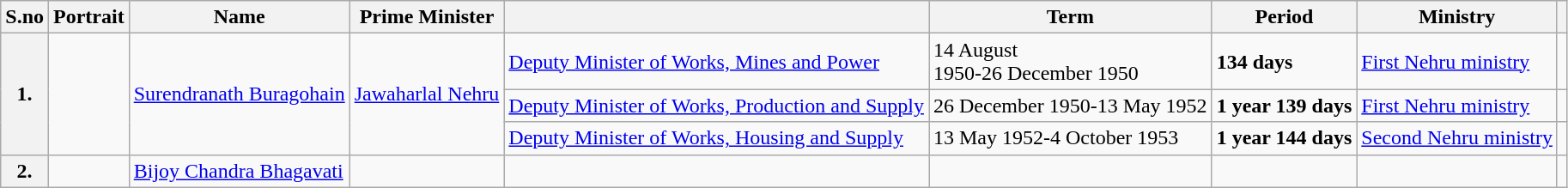<table class="wikitable sortable">
<tr>
<th>S.no</th>
<th>Portrait</th>
<th>Name</th>
<th>Prime Minister</th>
<th></th>
<th>Term</th>
<th>Period</th>
<th>Ministry</th>
<th></th>
</tr>
<tr>
<th rowspan="3">1.</th>
<td rowspan="3"></td>
<td rowspan="3"><a href='#'>Surendranath Buragohain</a></td>
<td rowspan="3"><a href='#'>Jawaharlal Nehru</a></td>
<td><a href='#'>Deputy Minister of Works, Mines and Power</a></td>
<td>14 August<br>1950-26 December 1950</td>
<td><strong>134 days</strong></td>
<td><a href='#'>First Nehru ministry</a></td>
<td></td>
</tr>
<tr>
<td><a href='#'>Deputy Minister of Works, Production and Supply</a></td>
<td>26 December  1950-13 May 1952</td>
<td><strong>1 year 139 days</strong></td>
<td><a href='#'>First Nehru ministry</a></td>
<td></td>
</tr>
<tr>
<td><a href='#'>Deputy Minister of Works, Housing and Supply</a></td>
<td>13 May 1952-4 October 1953</td>
<td><strong>1 year 144 days</strong></td>
<td><a href='#'>Second Nehru ministry</a></td>
<td></td>
</tr>
<tr>
<th>2.</th>
<td></td>
<td><a href='#'>Bijoy Chandra Bhagavati</a></td>
<td></td>
<td></td>
<td></td>
<td></td>
<td></td>
<td></td>
</tr>
</table>
